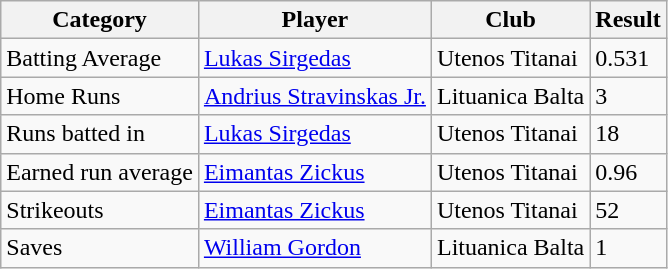<table class="wikitable">
<tr>
<th>Category</th>
<th>Player</th>
<th>Club</th>
<th>Result</th>
</tr>
<tr>
<td>Batting Average</td>
<td><a href='#'>Lukas Sirgedas</a></td>
<td>Utenos Titanai</td>
<td>0.531</td>
</tr>
<tr>
<td>Home Runs</td>
<td><a href='#'>Andrius Stravinskas Jr.</a></td>
<td>Lituanica Balta</td>
<td>3</td>
</tr>
<tr>
<td>Runs batted in</td>
<td><a href='#'>Lukas Sirgedas</a></td>
<td>Utenos Titanai</td>
<td>18</td>
</tr>
<tr>
<td>Earned run average</td>
<td><a href='#'>Eimantas Zickus</a></td>
<td>Utenos Titanai</td>
<td>0.96</td>
</tr>
<tr>
<td>Strikeouts</td>
<td><a href='#'>Eimantas Zickus</a></td>
<td>Utenos Titanai</td>
<td>52</td>
</tr>
<tr>
<td>Saves</td>
<td><a href='#'>William Gordon</a></td>
<td>Lituanica Balta</td>
<td>1</td>
</tr>
</table>
